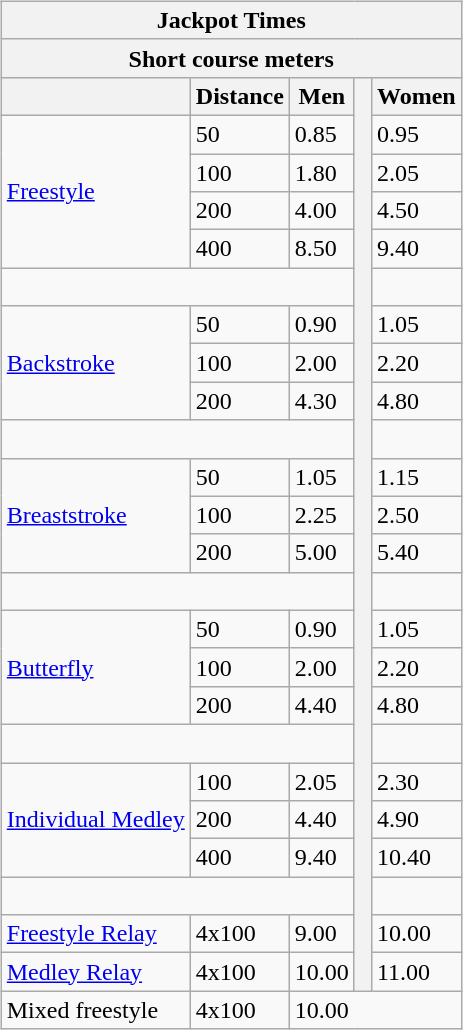<table>
<tr>
<td><br><table class="wikitable">
<tr>
<th colspan="5"><strong>Jackpot Times</strong></th>
</tr>
<tr>
<th colspan="5">Short course meters</th>
</tr>
<tr>
<th></th>
<th>Distance</th>
<th>Men</th>
<th rowspan="24"> </th>
<th>Women</th>
</tr>
<tr>
<td rowspan="4"><a href='#'>Freestyle</a></td>
<td>50</td>
<td>0.85</td>
<td>0.95</td>
</tr>
<tr>
<td>100</td>
<td>1.80</td>
<td>2.05</td>
</tr>
<tr>
<td>200</td>
<td>4.00</td>
<td>4.50</td>
</tr>
<tr>
<td>400</td>
<td>8.50</td>
<td>9.40</td>
</tr>
<tr>
<td colspan="3"> </td>
<td> </td>
</tr>
<tr>
<td rowspan="3"><a href='#'>Backstroke</a></td>
<td>50</td>
<td>0.90</td>
<td>1.05</td>
</tr>
<tr>
<td>100</td>
<td>2.00</td>
<td>2.20</td>
</tr>
<tr>
<td>200</td>
<td>4.30</td>
<td>4.80</td>
</tr>
<tr>
<td colspan="3"> </td>
<td> </td>
</tr>
<tr>
<td rowspan="3"><a href='#'>Breaststroke</a></td>
<td>50</td>
<td>1.05</td>
<td>1.15</td>
</tr>
<tr>
<td>100</td>
<td>2.25</td>
<td>2.50</td>
</tr>
<tr>
<td>200</td>
<td>5.00</td>
<td>5.40</td>
</tr>
<tr>
<td colspan="3"> </td>
<td> </td>
</tr>
<tr>
<td rowspan="3"><a href='#'>Butterfly</a></td>
<td>50</td>
<td>0.90</td>
<td>1.05</td>
</tr>
<tr>
<td>100</td>
<td>2.00</td>
<td>2.20</td>
</tr>
<tr>
<td>200</td>
<td>4.40</td>
<td>4.80</td>
</tr>
<tr>
<td colspan="3"> </td>
<td> </td>
</tr>
<tr>
<td rowspan="3"><a href='#'>Individual Medley</a></td>
<td>100</td>
<td>2.05</td>
<td>2.30</td>
</tr>
<tr>
<td>200</td>
<td>4.40</td>
<td>4.90</td>
</tr>
<tr>
<td>400</td>
<td>9.40</td>
<td>10.40</td>
</tr>
<tr>
<td colspan="3"> </td>
<td> </td>
</tr>
<tr>
<td><a href='#'>Freestyle Relay</a></td>
<td>4x100</td>
<td>9.00</td>
<td>10.00</td>
</tr>
<tr>
<td><a href='#'>Medley Relay</a></td>
<td>4x100</td>
<td>10.00</td>
<td>11.00</td>
</tr>
<tr>
<td>Mixed freestyle</td>
<td>4x100</td>
<td colspan="3">10.00</td>
</tr>
</table>
</td>
</tr>
</table>
